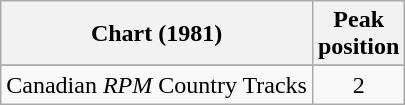<table class="wikitable">
<tr>
<th align="left">Chart (1981)</th>
<th align="center">Peak<br>position</th>
</tr>
<tr>
</tr>
<tr>
<td align="left">Canadian <em>RPM</em> Country Tracks</td>
<td align="center">2</td>
</tr>
</table>
